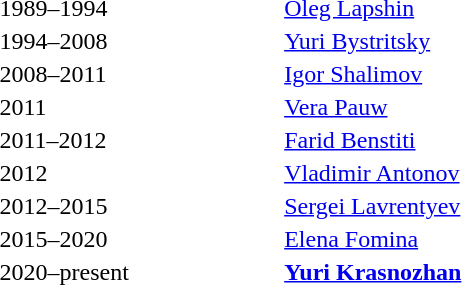<table style="width:50%;">
<tr>
<td style="width:30%;">1989–1994</td>
<td> <a href='#'>Oleg Lapshin</a></td>
</tr>
<tr>
<td>1994–2008</td>
<td> <a href='#'>Yuri Bystritsky</a></td>
</tr>
<tr>
<td>2008–2011</td>
<td> <a href='#'>Igor Shalimov</a></td>
</tr>
<tr>
<td>2011</td>
<td> <a href='#'>Vera Pauw</a></td>
</tr>
<tr>
<td>2011–2012</td>
<td> <a href='#'>Farid Benstiti</a></td>
</tr>
<tr>
<td>2012</td>
<td> <a href='#'>Vladimir Antonov</a></td>
</tr>
<tr>
<td>2012–2015</td>
<td> <a href='#'>Sergei Lavrentyev</a></td>
</tr>
<tr>
<td>2015–2020</td>
<td> <a href='#'>Elena Fomina</a></td>
</tr>
<tr>
<td>2020–present</td>
<td> <strong><a href='#'>Yuri Krasnozhan</a></strong></td>
</tr>
</table>
